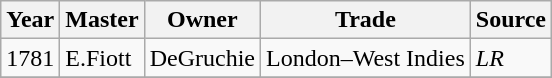<table class=" wikitable">
<tr>
<th>Year</th>
<th>Master</th>
<th>Owner</th>
<th>Trade</th>
<th>Source</th>
</tr>
<tr>
<td>1781</td>
<td>E.Fiott</td>
<td>DeGruchie</td>
<td>London–West Indies</td>
<td><em>LR</em></td>
</tr>
<tr>
</tr>
</table>
